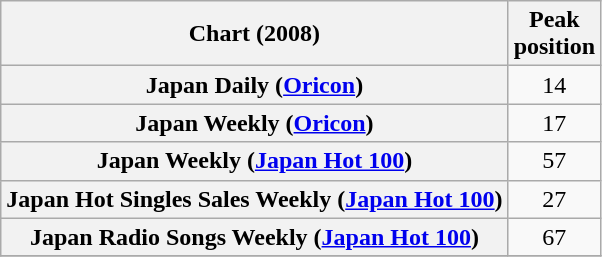<table class="wikitable sortable plainrowheaders">
<tr>
<th>Chart (2008)</th>
<th>Peak<br>position</th>
</tr>
<tr>
<th scope="row">Japan Daily (<a href='#'>Oricon</a>)</th>
<td align="center">14</td>
</tr>
<tr>
<th scope="row">Japan Weekly (<a href='#'>Oricon</a>)</th>
<td align="center">17</td>
</tr>
<tr>
<th scope="row">Japan Weekly (<a href='#'>Japan Hot 100</a>)</th>
<td align="center">57</td>
</tr>
<tr>
<th scope="row">Japan Hot Singles Sales Weekly (<a href='#'>Japan Hot 100</a>)</th>
<td align="center">27</td>
</tr>
<tr>
<th scope="row">Japan Radio Songs Weekly (<a href='#'>Japan Hot 100</a>)</th>
<td align="center">67</td>
</tr>
<tr>
</tr>
</table>
